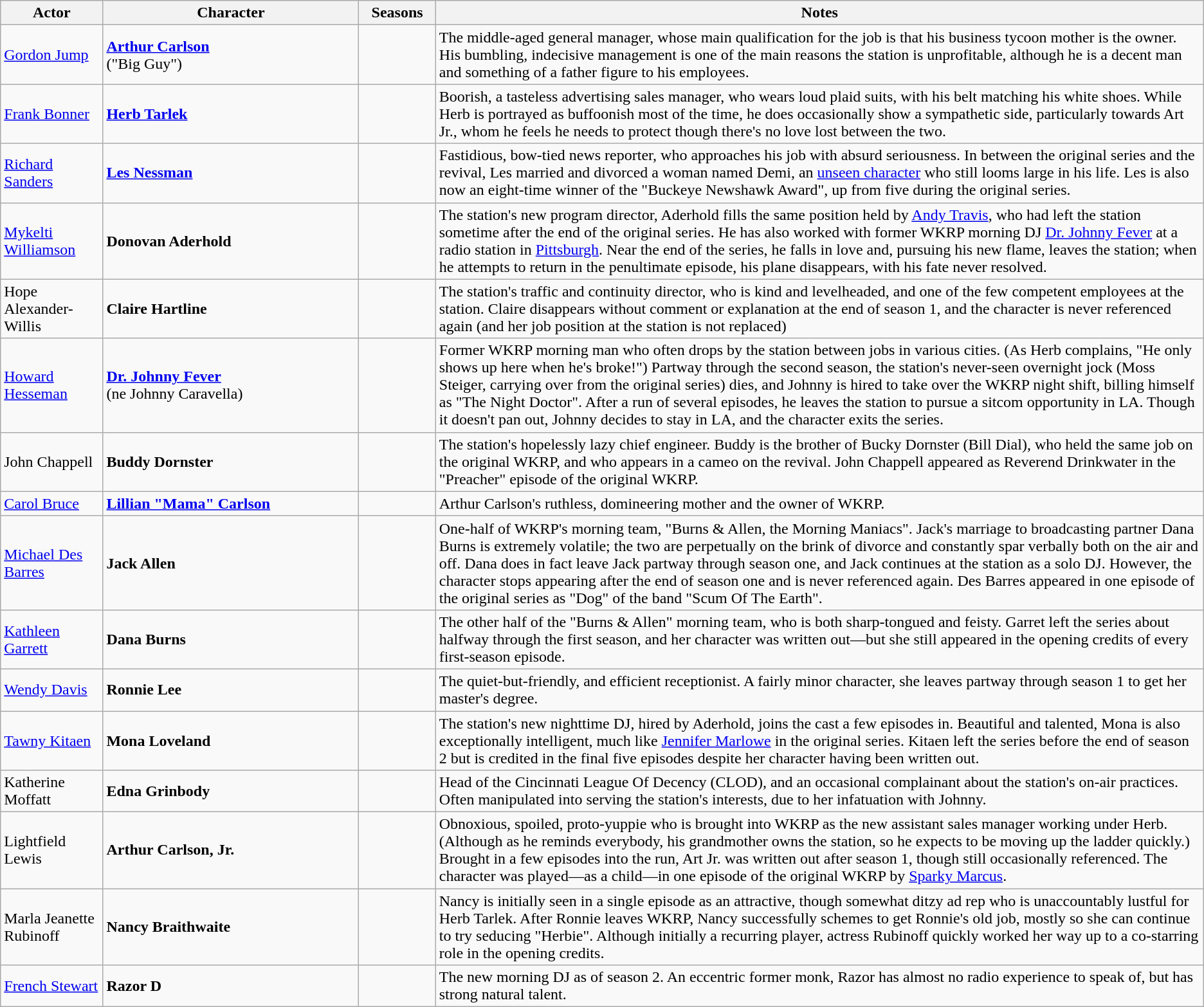<table class="wikitable">
<tr>
<th width=8%>Actor</th>
<th width=20%>Character</th>
<th width=6%>Seasons</th>
<th width=60%>Notes</th>
</tr>
<tr>
<td><a href='#'>Gordon Jump</a></td>
<td><strong><a href='#'>Arthur Carlson</a></strong> <br>("Big Guy")</td>
<td></td>
<td>The middle-aged general manager, whose main qualification for the job is that his business tycoon mother is the owner. His bumbling, indecisive management is one of the main reasons the station is unprofitable, although he is a decent man and something of a father figure to his employees.</td>
</tr>
<tr>
<td><a href='#'>Frank Bonner</a></td>
<td><strong><a href='#'>Herb Tarlek</a></strong></td>
<td></td>
<td>Boorish, a tasteless advertising sales manager, who wears loud plaid suits, with his belt matching his white shoes. While Herb is portrayed as buffoonish most of the time, he does occasionally show a sympathetic side, particularly towards Art Jr., whom he feels he needs to protect though there's no love lost between the two.</td>
</tr>
<tr>
<td><a href='#'>Richard Sanders</a></td>
<td><strong><a href='#'>Les Nessman</a></strong></td>
<td></td>
<td>Fastidious, bow-tied news reporter, who approaches his job with absurd seriousness. In between the original series and the revival, Les married and divorced a woman named Demi, an <a href='#'>unseen character</a> who still looms large in his life. Les is also now an eight-time winner of the "Buckeye Newshawk Award", up from five during the original series.</td>
</tr>
<tr>
<td><a href='#'>Mykelti Williamson</a></td>
<td><strong>Donovan Aderhold</strong></td>
<td></td>
<td>The station's new program director, Aderhold fills the same position held by <a href='#'>Andy Travis</a>, who had left the station sometime after the end of the original series. He has also worked with former WKRP morning DJ <a href='#'>Dr. Johnny Fever</a> at a radio station in <a href='#'>Pittsburgh</a>. Near the end of the series, he falls in love and, pursuing his new flame, leaves the station; when he attempts to return in the penultimate episode, his plane disappears, with his fate never resolved.</td>
</tr>
<tr>
<td>Hope Alexander-Willis</td>
<td><strong>Claire Hartline</strong></td>
<td></td>
<td>The station's traffic and continuity director, who is kind and levelheaded, and one of the few competent employees at the station. Claire disappears without comment or explanation at the end of season 1, and the character is never referenced again (and her job position at the station is not replaced)</td>
</tr>
<tr>
<td><a href='#'>Howard Hesseman</a></td>
<td><strong><a href='#'>Dr. Johnny Fever</a></strong> <br>(ne Johnny Caravella)</td>
<td></td>
<td>Former WKRP morning man who often drops by the station between jobs in various cities. (As Herb complains, "He only shows up here when he's broke!") Partway through the second season, the station's never-seen overnight jock (Moss Steiger, carrying over from the original series) dies, and Johnny is hired to take over the WKRP night shift, billing himself as "The Night Doctor". After a run of several episodes, he leaves the station to pursue a sitcom opportunity in LA. Though it doesn't pan out, Johnny decides to stay in LA, and the character exits the series.</td>
</tr>
<tr>
<td>John Chappell</td>
<td><strong>Buddy Dornster</strong></td>
<td></td>
<td>The station's hopelessly lazy chief engineer. Buddy is the brother of Bucky Dornster (Bill Dial), who held the same job on the original WKRP, and who appears in a cameo on the revival. John Chappell appeared as Reverend Drinkwater in the "Preacher" episode of the original WKRP.</td>
</tr>
<tr>
<td><a href='#'>Carol Bruce</a></td>
<td><strong><a href='#'>Lillian "Mama" Carlson</a></strong></td>
<td></td>
<td>Arthur Carlson's ruthless, domineering mother and the owner of WKRP.</td>
</tr>
<tr>
<td><a href='#'>Michael Des Barres</a></td>
<td><strong>Jack Allen</strong></td>
<td></td>
<td>One-half of WKRP's morning team, "Burns & Allen, the Morning Maniacs". Jack's marriage to broadcasting partner Dana Burns is extremely volatile; the two are perpetually on the brink of divorce and constantly spar verbally both on the air and off. Dana does in fact leave Jack partway through season one, and Jack continues at the station as a solo DJ. However, the character stops appearing after the end of season one and is never referenced again. Des Barres appeared in one episode of the original series as "Dog" of the band "Scum Of The Earth".</td>
</tr>
<tr>
<td><a href='#'>Kathleen Garrett</a></td>
<td><strong>Dana Burns</strong></td>
<td></td>
<td>The other half of the "Burns & Allen" morning team, who is both sharp-tongued and feisty. Garret left the series about halfway through the first season, and her character was written out—but she still appeared in the opening credits of every first-season episode.</td>
</tr>
<tr>
<td><a href='#'>Wendy Davis</a></td>
<td><strong>Ronnie Lee</strong></td>
<td></td>
<td>The quiet-but-friendly, and efficient receptionist. A fairly minor character, she leaves partway through season 1 to get her master's degree.</td>
</tr>
<tr>
<td><a href='#'>Tawny Kitaen</a></td>
<td><strong>Mona Loveland</strong></td>
<td></td>
<td>The station's new nighttime DJ, hired by Aderhold, joins the cast a few episodes in. Beautiful and talented, Mona is also exceptionally intelligent, much like <a href='#'>Jennifer Marlowe</a> in the original series. Kitaen left the series before the end of season 2 but is credited in the final five episodes despite her character having been written out.</td>
</tr>
<tr>
<td>Katherine Moffatt</td>
<td><strong>Edna Grinbody</strong></td>
<td></td>
<td>Head of the Cincinnati League Of Decency (CLOD), and an occasional complainant about the station's on-air practices. Often manipulated into serving the station's interests, due to her infatuation with Johnny.</td>
</tr>
<tr>
<td>Lightfield Lewis</td>
<td><strong>Arthur Carlson, Jr.</strong></td>
<td></td>
<td>Obnoxious, spoiled, proto-yuppie who is brought into WKRP as the new assistant sales manager working under Herb. (Although as he reminds everybody, his grandmother owns the station, so he expects to be moving up the ladder quickly.) Brought in a few episodes into the run, Art Jr. was written out after season 1, though still occasionally referenced. The character was played—as a child—in one episode of the original WKRP by <a href='#'>Sparky Marcus</a>.</td>
</tr>
<tr>
<td>Marla Jeanette Rubinoff</td>
<td><strong>Nancy Braithwaite</strong></td>
<td></td>
<td>Nancy is initially seen in a single episode as an attractive, though somewhat ditzy ad rep who is unaccountably lustful for Herb Tarlek. After Ronnie leaves WKRP, Nancy successfully schemes to get Ronnie's old job, mostly so she can continue to try seducing "Herbie". Although initially a recurring player, actress Rubinoff quickly worked her way up to a co-starring role in the opening credits.</td>
</tr>
<tr>
<td><a href='#'>French Stewart</a></td>
<td><strong>Razor D</strong></td>
<td></td>
<td>The new morning DJ as of season 2. An eccentric former monk, Razor has almost no radio experience to speak of, but has strong natural talent.</td>
</tr>
</table>
